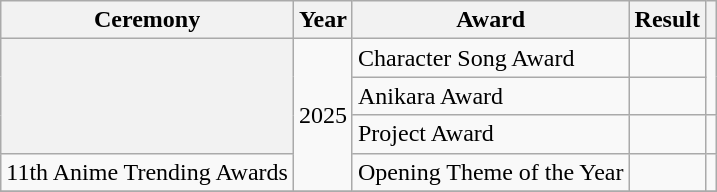<table class="wikitable plainrowheaders">
<tr>
<th scope="col">Ceremony</th>
<th scope="col">Year</th>
<th scope="col">Award</th>
<th scope="col">Result</th>
<th scope="col" class="unsortable"></th>
</tr>
<tr>
<th scope="row" rowspan="3" style="text-align:center"></th>
<td rowspan="4">2025</td>
<td>Character Song Award</td>
<td></td>
<td rowspan="2" style="text-align:center;"></td>
</tr>
<tr>
<td>Anikara Award</td>
<td></td>
</tr>
<tr>
<td>Project Award</td>
<td></td>
<td style="text-align:center;"></td>
</tr>
<tr>
<td>11th Anime Trending Awards</td>
<td>Opening Theme of the Year</td>
<td></td>
<td></td>
</tr>
<tr>
</tr>
</table>
